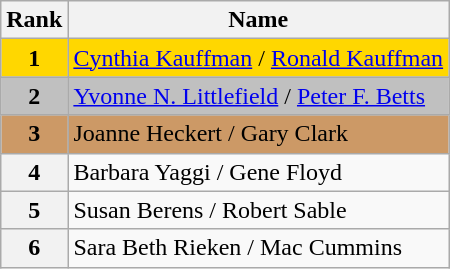<table class="wikitable">
<tr>
<th>Rank</th>
<th>Name</th>
</tr>
<tr bgcolor="gold">
<td align="center"><strong>1</strong></td>
<td><a href='#'>Cynthia Kauffman</a> / <a href='#'>Ronald Kauffman</a></td>
</tr>
<tr bgcolor="silver">
<td align="center"><strong>2</strong></td>
<td><a href='#'>Yvonne N. Littlefield</a> / <a href='#'>Peter F. Betts</a></td>
</tr>
<tr bgcolor="cc9966">
<td align="center"><strong>3</strong></td>
<td>Joanne Heckert / Gary Clark</td>
</tr>
<tr>
<th>4</th>
<td>Barbara Yaggi / Gene Floyd</td>
</tr>
<tr>
<th>5</th>
<td>Susan Berens / Robert Sable</td>
</tr>
<tr>
<th>6</th>
<td>Sara Beth Rieken / Mac Cummins</td>
</tr>
</table>
